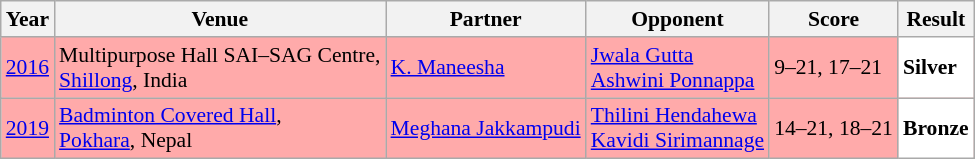<table class="sortable wikitable" style="font-size: 90%;">
<tr>
<th>Year</th>
<th>Venue</th>
<th>Partner</th>
<th>Opponent</th>
<th>Score</th>
<th>Result</th>
</tr>
<tr style="background:#FFAAAA">
<td align="center"><a href='#'>2016</a></td>
<td align="left">Multipurpose Hall SAI–SAG Centre,<br><a href='#'>Shillong</a>, India</td>
<td align="left"> <a href='#'>K. Maneesha</a></td>
<td align="left"> <a href='#'>Jwala Gutta</a><br> <a href='#'>Ashwini Ponnappa</a></td>
<td align="left">9–21, 17–21</td>
<td style="text-align:left; background:white"> <strong>Silver</strong></td>
</tr>
<tr style="background:#FFAAAA">
<td align="center"><a href='#'>2019</a></td>
<td align="left"><a href='#'>Badminton Covered Hall</a>,<br><a href='#'>Pokhara</a>, Nepal</td>
<td align="left"> <a href='#'>Meghana Jakkampudi</a></td>
<td align="left"> <a href='#'>Thilini Hendahewa</a><br> <a href='#'>Kavidi Sirimannage</a></td>
<td align="left">14–21, 18–21</td>
<td style="text-align:left; background:white"> <strong>Bronze</strong></td>
</tr>
</table>
